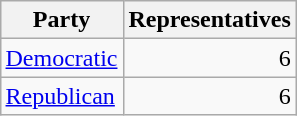<table class=wikitable style="float:right;margin:0 0 0.5em 1em;">
<tr>
<th colspan=2>Party</th>
<th>Representatives</th>
</tr>
<tr>
<td colspan=2><a href='#'>Democratic</a></td>
<td align=right>6</td>
</tr>
<tr>
<td colspan=2><a href='#'>Republican</a></td>
<td align=right>6</td>
</tr>
</table>
